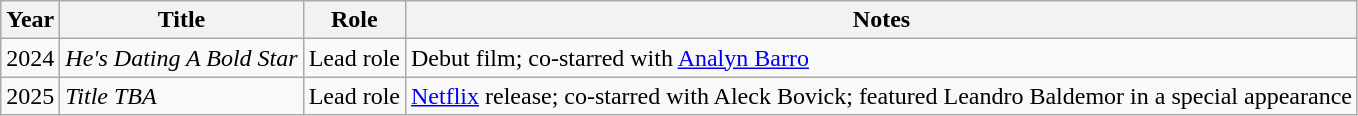<table class="wikitable">
<tr>
<th>Year</th>
<th>Title</th>
<th>Role</th>
<th>Notes</th>
</tr>
<tr>
<td>2024</td>
<td><em>He's Dating A Bold Star</em></td>
<td>Lead role</td>
<td>Debut film; co-starred with <a href='#'>Analyn Barro</a></td>
</tr>
<tr>
<td>2025</td>
<td><em>Title TBA</em></td>
<td>Lead role</td>
<td><a href='#'>Netflix</a> release; co-starred with Aleck Bovick; featured Leandro Baldemor in a special appearance</td>
</tr>
</table>
